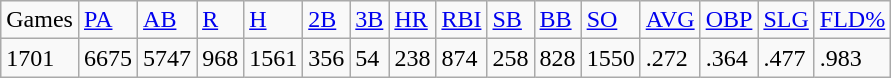<table class="wikitable">
<tr>
<td>Games</td>
<td><a href='#'>PA</a></td>
<td><a href='#'>AB</a></td>
<td><a href='#'>R</a></td>
<td><a href='#'>H</a></td>
<td><a href='#'>2B</a></td>
<td><a href='#'>3B</a></td>
<td><a href='#'>HR</a></td>
<td><a href='#'>RBI</a></td>
<td><a href='#'>SB</a></td>
<td><a href='#'>BB</a></td>
<td><a href='#'>SO</a></td>
<td><a href='#'>AVG</a></td>
<td><a href='#'>OBP</a></td>
<td><a href='#'>SLG</a></td>
<td><a href='#'>FLD%</a></td>
</tr>
<tr>
<td>1701</td>
<td>6675</td>
<td>5747</td>
<td>968</td>
<td>1561</td>
<td>356</td>
<td>54</td>
<td>238</td>
<td>874</td>
<td>258</td>
<td>828</td>
<td>1550</td>
<td>.272</td>
<td>.364</td>
<td>.477</td>
<td>.983</td>
</tr>
</table>
